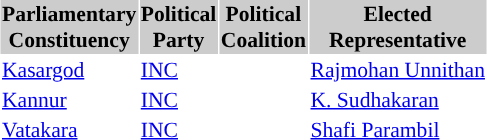<table align="left" class="toccolours" cellspacing="1" cellpadding="1" style="margin-right: .5em; margin-top: .4em; font-size: 90%">
<tr>
</tr>
<tr bgcolor="#cccccc" valign="top">
<th>Parliamentary <br>Constituency</th>
<th>Political <br>Party</th>
<th>Political <br>Coalition</th>
<th>Elected <br> Representative</th>
</tr>
<tr>
<td><a href='#'>Kasargod</a></td>
<td style="background-color:"><a href='#'><span>INC</span></a></td>
<td></td>
<td><a href='#'>Rajmohan Unnithan</a></td>
</tr>
<tr>
<td><a href='#'>Kannur</a></td>
<td style="background-color:"><a href='#'><span>INC</span></a></td>
<td></td>
<td><a href='#'>K. Sudhakaran</a></td>
</tr>
<tr>
<td><a href='#'>Vatakara</a></td>
<td style="background-color:"><a href='#'><span>INC</span></a></td>
<td></td>
<td><a href='#'>Shafi Parambil</a></td>
</tr>
</table>
